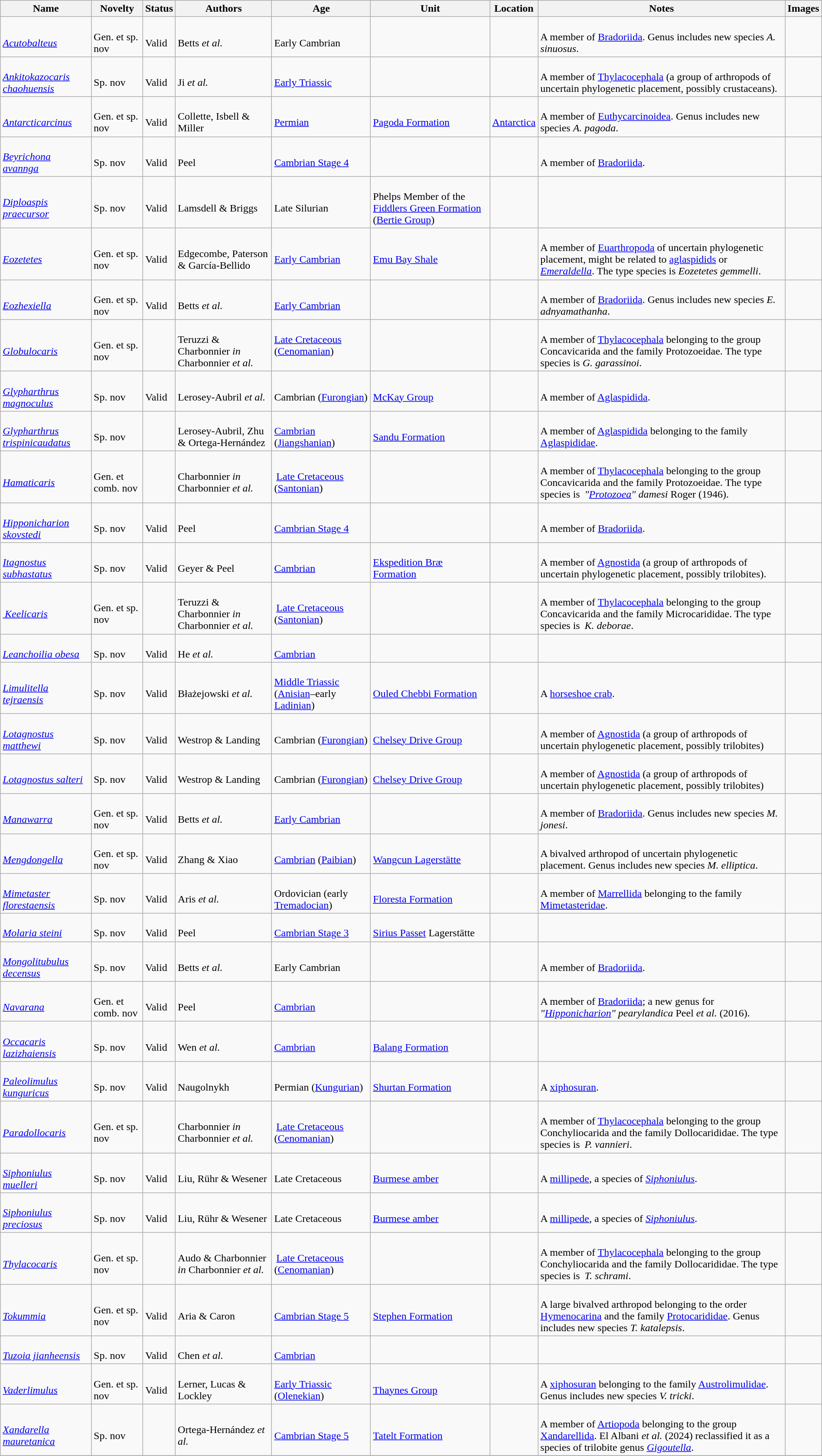<table class="wikitable sortable" align="center" width="100%">
<tr>
<th>Name</th>
<th>Novelty</th>
<th>Status</th>
<th>Authors</th>
<th>Age</th>
<th>Unit</th>
<th>Location</th>
<th>Notes</th>
<th>Images</th>
</tr>
<tr>
<td><br><em><a href='#'>Acutobalteus</a></em></td>
<td><br>Gen. et sp. nov</td>
<td><br>Valid</td>
<td><br>Betts <em>et al.</em></td>
<td><br>Early Cambrian</td>
<td></td>
<td><br></td>
<td><br>A member of <a href='#'>Bradoriida</a>. Genus includes new species <em>A. sinuosus</em>.</td>
<td></td>
</tr>
<tr>
<td><br><em><a href='#'>Ankitokazocaris chaohuensis</a></em></td>
<td><br>Sp. nov</td>
<td><br>Valid</td>
<td><br>Ji <em>et al.</em></td>
<td><br><a href='#'>Early Triassic</a></td>
<td></td>
<td><br></td>
<td><br>A member of <a href='#'>Thylacocephala</a> (a group of arthropods of uncertain phylogenetic placement, possibly crustaceans).</td>
<td></td>
</tr>
<tr>
<td><br><em><a href='#'>Antarcticarcinus</a></em></td>
<td><br>Gen. et sp. nov</td>
<td><br>Valid</td>
<td><br>Collette, Isbell & Miller</td>
<td><br><a href='#'>Permian</a></td>
<td><br><a href='#'>Pagoda Formation</a></td>
<td><br><a href='#'>Antarctica</a></td>
<td><br>A member of <a href='#'>Euthycarcinoidea</a>. Genus includes new species <em>A. pagoda</em>.</td>
<td></td>
</tr>
<tr>
<td><br><em><a href='#'>Beyrichona avannga</a></em></td>
<td><br>Sp. nov</td>
<td><br>Valid</td>
<td><br>Peel</td>
<td><br><a href='#'>Cambrian Stage 4</a></td>
<td></td>
<td><br></td>
<td><br>A member of <a href='#'>Bradoriida</a>.</td>
<td></td>
</tr>
<tr>
<td><br><em><a href='#'>Diploaspis praecursor</a></em></td>
<td><br>Sp. nov</td>
<td><br>Valid</td>
<td><br>Lamsdell & Briggs</td>
<td><br>Late Silurian</td>
<td><br>Phelps Member of the <a href='#'>Fiddlers Green Formation</a> (<a href='#'>Bertie Group</a>)</td>
<td><br></td>
<td></td>
<td></td>
</tr>
<tr>
<td><br><em><a href='#'>Eozetetes</a></em></td>
<td><br>Gen. et sp. nov</td>
<td><br>Valid</td>
<td><br>Edgecombe, Paterson & García-Bellido</td>
<td><br><a href='#'>Early Cambrian</a></td>
<td><br><a href='#'>Emu Bay Shale</a></td>
<td><br></td>
<td><br>A member of <a href='#'>Euarthropoda</a> of uncertain phylogenetic placement, might be related to <a href='#'>aglaspidids</a> or <em><a href='#'>Emeraldella</a></em>. The type species is <em>Eozetetes gemmelli</em>.</td>
<td></td>
</tr>
<tr>
<td><br><em><a href='#'>Eozhexiella</a></em></td>
<td><br>Gen. et sp. nov</td>
<td><br>Valid</td>
<td><br>Betts <em>et al.</em></td>
<td><br><a href='#'>Early Cambrian</a></td>
<td></td>
<td><br></td>
<td><br>A member of <a href='#'>Bradoriida</a>. Genus includes new species <em>E. adnyamathanha</em>.</td>
<td></td>
</tr>
<tr>
<td><br><em><a href='#'>Globulocaris</a></em></td>
<td><br>Gen. et sp. nov</td>
<td></td>
<td><br>Teruzzi & Charbonnier <em>in</em> Charbonnier <em>et al.</em></td>
<td><a href='#'>Late Cretaceous</a> (<a href='#'>Cenomanian</a>)</td>
<td></td>
<td><br></td>
<td><br>A member of <a href='#'>Thylacocephala</a> belonging to the group Concavicarida and the family Protozoeidae. The type species is <em>G. garassinoi</em>.</td>
<td></td>
</tr>
<tr>
<td><br><em><a href='#'>Glypharthrus magnoculus</a></em></td>
<td><br>Sp. nov</td>
<td><br>Valid</td>
<td><br>Lerosey-Aubril <em>et al.</em></td>
<td><br>Cambrian (<a href='#'>Furongian</a>)</td>
<td><br><a href='#'>McKay Group</a></td>
<td><br></td>
<td><br>A member of <a href='#'>Aglaspidida</a>.</td>
<td></td>
</tr>
<tr>
<td><br><em><a href='#'>Glypharthrus trispinicaudatus</a></em></td>
<td><br>Sp. nov</td>
<td></td>
<td><br>Lerosey-Aubril, Zhu & Ortega-Hernández</td>
<td><br><a href='#'>Cambrian</a> (<a href='#'>Jiangshanian</a>)</td>
<td><br><a href='#'>Sandu Formation</a></td>
<td><br></td>
<td><br>A member of <a href='#'>Aglaspidida</a> belonging to the family <a href='#'>Aglaspididae</a>.</td>
<td></td>
</tr>
<tr>
<td><br><em><a href='#'>Hamaticaris</a></em></td>
<td><br>Gen. et comb. nov</td>
<td></td>
<td><br>Charbonnier <em>in</em> Charbonnier <em>et al.</em></td>
<td><br> <a href='#'>Late Cretaceous</a> (<a href='#'>Santonian</a>)</td>
<td></td>
<td><br></td>
<td><br>A member of <a href='#'>Thylacocephala</a> belonging to the group Concavicarida and the family Protozoeidae. The type species is <em> "<a href='#'>Protozoea</a>" damesi</em> Roger (1946).</td>
<td></td>
</tr>
<tr>
<td><br><em><a href='#'>Hipponicharion skovstedi</a></em></td>
<td><br>Sp. nov</td>
<td><br>Valid</td>
<td><br>Peel</td>
<td><br><a href='#'>Cambrian Stage 4</a></td>
<td></td>
<td><br></td>
<td><br>A member of <a href='#'>Bradoriida</a>.</td>
<td></td>
</tr>
<tr>
<td><br><em><a href='#'>Itagnostus subhastatus</a></em></td>
<td><br>Sp. nov</td>
<td><br>Valid</td>
<td><br>Geyer & Peel</td>
<td><br><a href='#'>Cambrian</a></td>
<td><br><a href='#'>Ekspedition Bræ Formation</a></td>
<td><br></td>
<td><br>A member of <a href='#'>Agnostida</a> (a group of arthropods of uncertain phylogenetic placement, possibly trilobites).</td>
<td></td>
</tr>
<tr>
<td><br><em><a href='#'> Keelicaris</a></em></td>
<td><br>Gen. et sp. nov</td>
<td></td>
<td><br>Teruzzi & Charbonnier <em>in</em> Charbonnier <em>et al.</em></td>
<td><br> <a href='#'>Late Cretaceous</a> (<a href='#'>Santonian</a>)</td>
<td></td>
<td><br></td>
<td><br>A member of <a href='#'>Thylacocephala</a> belonging to the group Concavicarida and the family Microcarididae. The type species is <em> K. deborae</em>.</td>
<td></td>
</tr>
<tr>
<td><br><em><a href='#'>Leanchoilia obesa</a></em></td>
<td><br>Sp. nov</td>
<td><br>Valid</td>
<td><br>He <em>et al.</em></td>
<td><br><a href='#'>Cambrian</a></td>
<td></td>
<td><br></td>
<td></td>
<td></td>
</tr>
<tr>
<td><br><em><a href='#'>Limulitella tejraensis</a></em></td>
<td><br>Sp. nov</td>
<td><br>Valid</td>
<td><br>Błażejowski <em>et al.</em></td>
<td><br><a href='#'>Middle Triassic</a> (<a href='#'>Anisian</a>–early <a href='#'>Ladinian</a>)</td>
<td><br><a href='#'>Ouled Chebbi Formation</a></td>
<td><br></td>
<td><br>A <a href='#'>horseshoe crab</a>.</td>
<td></td>
</tr>
<tr>
<td><br><em><a href='#'>Lotagnostus matthewi</a></em></td>
<td><br>Sp. nov</td>
<td><br>Valid</td>
<td><br>Westrop & Landing</td>
<td><br>Cambrian (<a href='#'>Furongian</a>)</td>
<td><br><a href='#'>Chelsey Drive Group</a></td>
<td><br></td>
<td><br>A member of <a href='#'>Agnostida</a> (a group of arthropods of uncertain phylogenetic placement, possibly trilobites)</td>
<td></td>
</tr>
<tr>
<td><br><em><a href='#'>Lotagnostus salteri</a></em></td>
<td><br>Sp. nov</td>
<td><br>Valid</td>
<td><br>Westrop & Landing</td>
<td><br>Cambrian (<a href='#'>Furongian</a>)</td>
<td><br><a href='#'>Chelsey Drive Group</a></td>
<td><br></td>
<td><br>A member of <a href='#'>Agnostida</a> (a group of arthropods of uncertain phylogenetic placement, possibly trilobites)</td>
<td></td>
</tr>
<tr>
<td><br><em><a href='#'>Manawarra</a></em></td>
<td><br>Gen. et sp. nov</td>
<td><br>Valid</td>
<td><br>Betts <em>et al.</em></td>
<td><br><a href='#'>Early Cambrian</a></td>
<td></td>
<td><br></td>
<td><br>A member of <a href='#'>Bradoriida</a>. Genus includes new species <em>M. jonesi</em>.</td>
<td></td>
</tr>
<tr>
<td><br><em><a href='#'>Mengdongella</a></em></td>
<td><br>Gen. et sp. nov</td>
<td><br>Valid</td>
<td><br>Zhang & Xiao</td>
<td><br><a href='#'>Cambrian</a> (<a href='#'>Paibian</a>)</td>
<td><br><a href='#'>Wangcun Lagerstätte</a></td>
<td><br></td>
<td><br>A bivalved arthropod of uncertain phylogenetic placement. Genus includes new species <em>M. elliptica</em>.</td>
<td></td>
</tr>
<tr>
<td><br><em><a href='#'>Mimetaster florestaensis</a></em></td>
<td><br>Sp. nov</td>
<td><br>Valid</td>
<td><br>Aris <em>et al.</em></td>
<td><br>Ordovician (early <a href='#'>Tremadocian</a>)</td>
<td><br><a href='#'>Floresta Formation</a></td>
<td><br></td>
<td><br>A member of <a href='#'>Marrellida</a> belonging to the family <a href='#'>Mimetasteridae</a>.</td>
<td></td>
</tr>
<tr>
<td><br><em><a href='#'>Molaria steini</a></em></td>
<td><br>Sp. nov</td>
<td><br>Valid</td>
<td><br>Peel</td>
<td><br><a href='#'>Cambrian Stage 3</a></td>
<td><br><a href='#'>Sirius Passet</a> Lagerstätte</td>
<td><br></td>
<td></td>
<td></td>
</tr>
<tr>
<td><br><em><a href='#'>Mongolitubulus decensus</a></em></td>
<td><br>Sp. nov</td>
<td><br>Valid</td>
<td><br>Betts <em>et al.</em></td>
<td><br>Early Cambrian</td>
<td></td>
<td><br></td>
<td><br>A member of <a href='#'>Bradoriida</a>.</td>
<td></td>
</tr>
<tr>
<td><br><em><a href='#'>Navarana</a></em></td>
<td><br>Gen. et comb. nov</td>
<td><br>Valid</td>
<td><br>Peel</td>
<td><br><a href='#'>Cambrian</a></td>
<td></td>
<td><br></td>
<td><br>A member of <a href='#'>Bradoriida</a>; a new genus for <em>"<a href='#'>Hipponicharion</a>" pearylandica</em> Peel <em>et al.</em> (2016).</td>
<td></td>
</tr>
<tr>
<td><br><em><a href='#'>Occacaris lazizhaiensis</a></em></td>
<td><br>Sp. nov</td>
<td><br>Valid</td>
<td><br>Wen <em>et al.</em></td>
<td><br><a href='#'>Cambrian</a></td>
<td><br><a href='#'>Balang Formation</a></td>
<td><br></td>
<td></td>
<td></td>
</tr>
<tr>
<td><br><em><a href='#'>Paleolimulus kunguricus</a></em></td>
<td><br>Sp. nov</td>
<td><br>Valid</td>
<td><br>Naugolnykh</td>
<td><br>Permian (<a href='#'>Kungurian</a>)</td>
<td><br><a href='#'>Shurtan Formation</a></td>
<td><br></td>
<td><br>A <a href='#'>xiphosuran</a>.</td>
<td></td>
</tr>
<tr>
<td><br><em><a href='#'>Paradollocaris</a></em></td>
<td><br>Gen. et sp. nov</td>
<td></td>
<td><br>Charbonnier <em>in</em> Charbonnier <em>et al.</em></td>
<td><br> <a href='#'>Late Cretaceous</a> (<a href='#'>Cenomanian</a>)</td>
<td></td>
<td><br></td>
<td><br>A member of <a href='#'>Thylacocephala</a> belonging to the group Conchyliocarida and the family Dollocarididae. The type species is <em> P. vannieri</em>.</td>
<td></td>
</tr>
<tr>
<td><br><em><a href='#'>Siphoniulus muelleri</a></em></td>
<td><br>Sp. nov</td>
<td><br>Valid</td>
<td><br>Liu, Rühr & Wesener</td>
<td><br>Late Cretaceous</td>
<td><br><a href='#'>Burmese amber</a></td>
<td><br></td>
<td><br>A <a href='#'>millipede</a>, a species of <em><a href='#'>Siphoniulus</a></em>.</td>
<td></td>
</tr>
<tr>
<td><br><em><a href='#'>Siphoniulus preciosus</a></em></td>
<td><br>Sp. nov</td>
<td><br>Valid</td>
<td><br>Liu, Rühr & Wesener</td>
<td><br>Late Cretaceous</td>
<td><br><a href='#'>Burmese amber</a></td>
<td><br></td>
<td><br>A <a href='#'>millipede</a>, a species of <em><a href='#'>Siphoniulus</a></em>.</td>
<td></td>
</tr>
<tr>
<td><br><em><a href='#'>Thylacocaris</a></em></td>
<td><br>Gen. et sp. nov</td>
<td></td>
<td><br>Audo & Charbonnier <em>in</em> Charbonnier <em>et al.</em></td>
<td><br> <a href='#'>Late Cretaceous</a> (<a href='#'>Cenomanian</a>)</td>
<td></td>
<td><br></td>
<td><br>A member of <a href='#'>Thylacocephala</a> belonging to the group Conchyliocarida and the family Dollocarididae. The type species is <em> T. schrami</em>.</td>
<td></td>
</tr>
<tr>
<td><br><em><a href='#'>Tokummia</a></em></td>
<td><br>Gen. et sp. nov</td>
<td><br>Valid</td>
<td><br>Aria & Caron</td>
<td><br><a href='#'>Cambrian Stage 5</a></td>
<td><br><a href='#'>Stephen Formation</a></td>
<td><br></td>
<td><br>A large bivalved arthropod belonging to the order <a href='#'>Hymenocarina</a> and the family <a href='#'>Protocarididae</a>. Genus includes new species <em>T. katalepsis</em>.</td>
<td></td>
</tr>
<tr>
<td><br><em><a href='#'>Tuzoia jianheensis</a></em></td>
<td><br>Sp. nov</td>
<td><br>Valid</td>
<td><br>Chen <em>et al.</em></td>
<td><br><a href='#'>Cambrian</a></td>
<td></td>
<td><br></td>
<td></td>
<td></td>
</tr>
<tr>
<td><br><em><a href='#'>Vaderlimulus</a></em></td>
<td><br>Gen. et sp. nov</td>
<td><br>Valid</td>
<td><br>Lerner, Lucas & Lockley</td>
<td><br><a href='#'>Early Triassic</a> (<a href='#'>Olenekian</a>)</td>
<td><br><a href='#'>Thaynes Group</a></td>
<td><br></td>
<td><br>A <a href='#'>xiphosuran</a> belonging to the family <a href='#'>Austrolimulidae</a>. Genus includes new species <em>V. tricki</em>.</td>
<td></td>
</tr>
<tr>
<td><br><em><a href='#'>Xandarella mauretanica</a></em></td>
<td><br>Sp. nov</td>
<td></td>
<td><br>Ortega-Hernández <em>et al.</em></td>
<td><br><a href='#'>Cambrian Stage 5</a></td>
<td><br><a href='#'>Tatelt Formation</a></td>
<td><br></td>
<td><br>A member of <a href='#'>Artiopoda</a> belonging to the group <a href='#'>Xandarellida</a>. El Albani <em>et al.</em> (2024) reclassified it as a species of trilobite genus <em><a href='#'>Gigoutella</a></em>.</td>
<td></td>
</tr>
<tr>
</tr>
</table>
